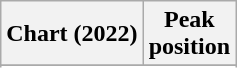<table class="wikitable sortable plainrowheaders" style="text-align:center">
<tr>
<th scope="col">Chart (2022)</th>
<th scope="col">Peak<br> position</th>
</tr>
<tr>
</tr>
<tr>
</tr>
<tr>
</tr>
<tr>
</tr>
<tr>
</tr>
<tr>
</tr>
<tr>
</tr>
<tr>
</tr>
</table>
